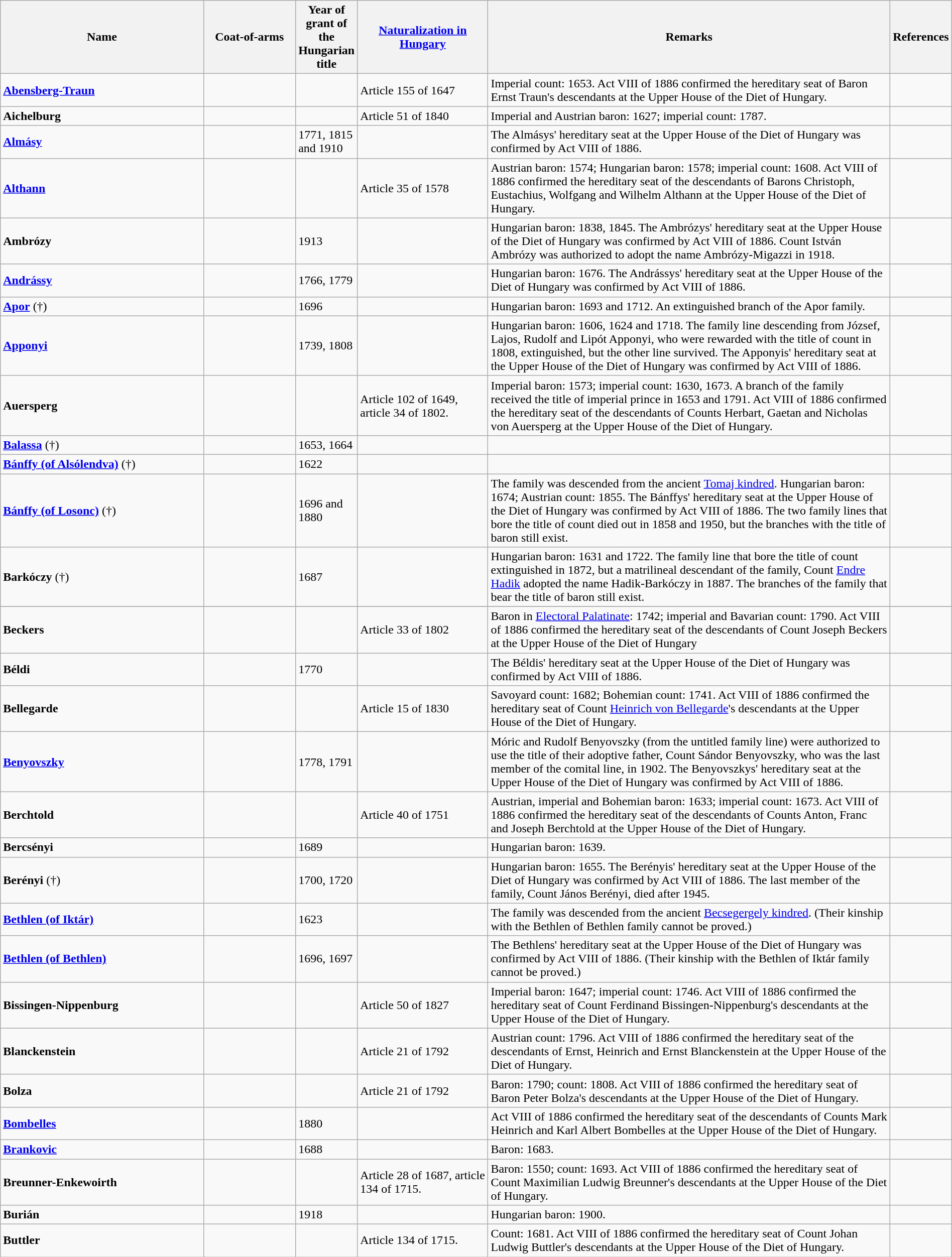<table class="wikitable sortable" style="width: 100%">
<tr>
<th scope="col" width="22%">Name</th>
<th scope="col" class="unsortable" width="10%">Coat-of-arms</th>
<th scope="col" width="5%">Year of grant of the Hungarian title</th>
<th scope="col" width="14%"><a href='#'>Naturalization in Hungary</a></th>
<th scope="col" class="unsortable" width="44%">Remarks</th>
<th scope="col" class="unsortable" width="5%">References</th>
</tr>
<tr>
<td><strong><a href='#'>Abensberg-Traun</a></strong></td>
<td></td>
<td></td>
<td>Article 155 of 1647</td>
<td>Imperial count: 1653. Act VIII of 1886 confirmed the hereditary seat of Baron Ernst Traun's descendants at the Upper House of the Diet of Hungary.</td>
<td></td>
</tr>
<tr>
<td><strong>Aichelburg</strong></td>
<td></td>
<td></td>
<td>Article 51 of 1840</td>
<td>Imperial and Austrian baron: 1627; imperial count: 1787.</td>
<td></td>
</tr>
<tr>
<td><strong><a href='#'>Almásy</a></strong></td>
<td></td>
<td>1771, 1815 and 1910</td>
<td></td>
<td>The Almásys' hereditary seat at the Upper House of the Diet of Hungary was confirmed by Act VIII of 1886.</td>
<td></td>
</tr>
<tr>
<td><strong><a href='#'>Althann</a></strong></td>
<td></td>
<td></td>
<td>Article 35 of 1578</td>
<td>Austrian baron: 1574; Hungarian baron: 1578; imperial count: 1608. Act VIII of 1886 confirmed the hereditary seat of the descendants of Barons Christoph, Eustachius, Wolfgang and Wilhelm Althann at the Upper House of the Diet of Hungary.</td>
<td></td>
</tr>
<tr>
<td><strong>Ambrózy</strong></td>
<td></td>
<td>1913</td>
<td></td>
<td>Hungarian baron: 1838, 1845. The Ambrózys' hereditary seat at the Upper House of the Diet of Hungary was confirmed by Act VIII of 1886. Count István Ambrózy was authorized to adopt the name Ambrózy-Migazzi in 1918.</td>
<td></td>
</tr>
<tr>
<td><strong><a href='#'>Andrássy</a></strong></td>
<td></td>
<td>1766, 1779</td>
<td></td>
<td>Hungarian baron: 1676. The Andrássys' hereditary seat at the Upper House of the Diet of Hungary was confirmed by Act VIII of 1886.</td>
<td></td>
</tr>
<tr>
<td><strong><a href='#'>Apor</a></strong> (†)</td>
<td></td>
<td>1696</td>
<td></td>
<td>Hungarian baron: 1693 and 1712. An extinguished branch of the Apor family.</td>
<td></td>
</tr>
<tr>
<td><strong><a href='#'>Apponyi</a></strong></td>
<td></td>
<td>1739, 1808</td>
<td></td>
<td>Hungarian baron: 1606, 1624 and 1718. The family line descending from József, Lajos, Rudolf and Lipót Apponyi, who were rewarded with the title of count in 1808, extinguished, but the other line survived. The Apponyis' hereditary seat at the Upper House of the Diet of Hungary was confirmed by Act VIII of 1886.</td>
<td></td>
</tr>
<tr>
<td><strong>Auersperg</strong></td>
<td></td>
<td></td>
<td>Article 102 of 1649, article 34 of 1802.</td>
<td>Imperial baron: 1573; imperial count: 1630, 1673. A branch of the family received the title of imperial prince in 1653 and 1791. Act VIII of 1886 confirmed the hereditary seat of the descendants of Counts Herbart, Gaetan and Nicholas von Auersperg at the Upper House of the Diet of Hungary.</td>
<td></td>
</tr>
<tr>
<td><strong><a href='#'>Balassa</a></strong> (†)</td>
<td></td>
<td>1653, 1664</td>
<td></td>
<td></td>
<td></td>
</tr>
<tr>
<td><strong><a href='#'>Bánffy (of Alsólendva)</a></strong> (†)</td>
<td></td>
<td>1622</td>
<td></td>
<td></td>
<td></td>
</tr>
<tr>
<td><strong><a href='#'>Bánffy (of Losonc)</a></strong> (†)</td>
<td></td>
<td>1696 and 1880</td>
<td></td>
<td>The family was descended from the ancient <a href='#'>Tomaj kindred</a>. Hungarian baron: 1674; Austrian count: 1855. The Bánffys' hereditary seat at the Upper House of the Diet of Hungary was confirmed by Act VIII of 1886. The two family lines that bore the title of count died out in 1858 and 1950, but the branches with the title of baron still exist.</td>
<td></td>
</tr>
<tr>
<td><strong>Barkóczy</strong> (†)</td>
<td></td>
<td>1687</td>
<td></td>
<td>Hungarian baron: 1631 and 1722. The family line that bore the title of count extinguished in 1872, but a matrilineal descendant of the family, Count <a href='#'>Endre Hadik</a> adopted the name Hadik-Barkóczy in 1887. The branches of the family that bear the title of baron still exist.</td>
<td></td>
</tr>
<tr>
</tr>
<tr>
<td><strong>Beckers</strong></td>
<td></td>
<td></td>
<td>Article 33 of 1802</td>
<td>Baron in <a href='#'>Electoral Palatinate</a>: 1742; imperial and Bavarian count: 1790. Act VIII of 1886 confirmed the hereditary seat of the descendants of Count Joseph Beckers at the Upper House of the Diet of Hungary</td>
<td></td>
</tr>
<tr>
<td><strong>Béldi</strong></td>
<td></td>
<td>1770</td>
<td></td>
<td>The Béldis' hereditary seat at the Upper House of the Diet of Hungary was confirmed by Act VIII of 1886.</td>
<td></td>
</tr>
<tr>
<td><strong>Bellegarde</strong></td>
<td></td>
<td></td>
<td>Article 15 of 1830</td>
<td>Savoyard count: 1682; Bohemian count: 1741. Act VIII of 1886 confirmed the hereditary seat of Count <a href='#'>Heinrich von Bellegarde</a>'s descendants at the Upper House of the Diet of Hungary.</td>
<td></td>
</tr>
<tr>
<td><strong><a href='#'>Benyovszky</a></strong></td>
<td></td>
<td>1778, 1791</td>
<td></td>
<td>Móric and Rudolf Benyovszky (from the untitled family line) were authorized to use the title of their adoptive father, Count Sándor Benyovszky, who was the last member of the comital line, in 1902. The Benyovszkys' hereditary seat at the Upper House of the Diet of Hungary was confirmed by Act VIII of 1886.</td>
<td></td>
</tr>
<tr>
<td><strong>Berchtold</strong></td>
<td></td>
<td></td>
<td>Article 40 of 1751</td>
<td>Austrian, imperial and Bohemian baron: 1633; imperial count: 1673. Act VIII of 1886 confirmed the hereditary seat of the descendants of Counts Anton, Franc and Joseph Berchtold at the Upper House of the Diet of Hungary.</td>
<td></td>
</tr>
<tr>
<td><strong>Bercsényi</strong></td>
<td></td>
<td>1689</td>
<td></td>
<td>Hungarian baron: 1639.</td>
<td></td>
</tr>
<tr>
<td><strong>Berényi</strong> (†)</td>
<td></td>
<td>1700, 1720</td>
<td></td>
<td>Hungarian baron: 1655. The Berényis' hereditary seat at the Upper House of the Diet of Hungary was confirmed by Act VIII of 1886. The last member of the family, Count János Berényi, died after 1945.</td>
<td></td>
</tr>
<tr>
<td><strong><a href='#'>Bethlen (of Iktár)</a></strong></td>
<td></td>
<td>1623</td>
<td></td>
<td>The family was descended from the ancient <a href='#'>Becsegergely kindred</a>. (Their kinship with the Bethlen of Bethlen family cannot be proved.)</td>
<td></td>
</tr>
<tr>
<td><strong><a href='#'>Bethlen (of Bethlen)</a></strong></td>
<td></td>
<td>1696, 1697</td>
<td></td>
<td>The Bethlens' hereditary seat at the Upper House of the Diet of Hungary was confirmed by Act VIII of 1886. (Their kinship with the Bethlen of Iktár family cannot be proved.)</td>
<td></td>
</tr>
<tr>
<td><strong>Bissingen-Nippenburg</strong></td>
<td></td>
<td></td>
<td>Article 50 of 1827</td>
<td>Imperial baron: 1647; imperial count: 1746. Act VIII of 1886 confirmed the hereditary seat of Count Ferdinand Bissingen-Nippenburg's descendants at the Upper House of the Diet of Hungary.</td>
<td></td>
</tr>
<tr>
<td><strong>Blanckenstein</strong></td>
<td></td>
<td></td>
<td>Article 21 of 1792</td>
<td>Austrian count: 1796. Act VIII of 1886 confirmed the hereditary seat of the descendants of Ernst, Heinrich and Ernst Blanckenstein at the Upper House of the Diet of Hungary.</td>
<td></td>
</tr>
<tr>
<td><strong>Bolza</strong></td>
<td></td>
<td></td>
<td>Article 21 of 1792</td>
<td>Baron: 1790; count: 1808. Act VIII of 1886 confirmed the hereditary seat of Baron Peter Bolza's descendants at the Upper House of the Diet of Hungary.</td>
<td></td>
</tr>
<tr>
<td><strong><a href='#'>Bombelles</a></strong></td>
<td></td>
<td>1880</td>
<td></td>
<td>Act VIII of 1886 confirmed the hereditary seat of the descendants of Counts Mark Heinrich and Karl Albert Bombelles at the Upper House of the Diet of Hungary.</td>
<td></td>
</tr>
<tr>
<td><strong><a href='#'>Brankovic</a></strong></td>
<td></td>
<td>1688</td>
<td></td>
<td>Baron: 1683.</td>
<td></td>
</tr>
<tr>
<td><strong>Breunner-Enkewoirth</strong></td>
<td></td>
<td></td>
<td>Article 28 of 1687, article 134 of 1715.</td>
<td>Baron: 1550; count: 1693. Act VIII of 1886 confirmed the hereditary seat of Count Maximilian Ludwig Breunner's descendants at the Upper House of the Diet of Hungary.</td>
<td></td>
</tr>
<tr>
<td><strong>Burián</strong></td>
<td></td>
<td>1918</td>
<td></td>
<td>Hungarian baron: 1900.</td>
<td></td>
</tr>
<tr>
<td><strong>Buttler</strong></td>
<td></td>
<td></td>
<td>Article 134 of 1715.</td>
<td>Count: 1681. Act VIII of 1886 confirmed the hereditary seat of Count Johan Ludwig Buttler's descendants at the Upper House of the Diet of Hungary.</td>
<td></td>
</tr>
</table>
